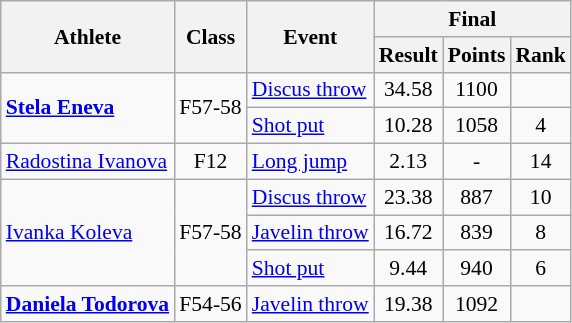<table class=wikitable style="font-size:90%">
<tr>
<th rowspan="2">Athlete</th>
<th rowspan="2">Class</th>
<th rowspan="2">Event</th>
<th colspan="3">Final</th>
</tr>
<tr>
<th>Result</th>
<th>Points</th>
<th>Rank</th>
</tr>
<tr>
<td rowspan="2"><strong><a href='#'>Stela Eneva</a></strong></td>
<td rowspan="2" style="text-align:center;">F57-58</td>
<td><a href='#'>Discus throw</a></td>
<td style="text-align:center;">34.58</td>
<td style="text-align:center;">1100</td>
<td style="text-align:center;"></td>
</tr>
<tr>
<td><a href='#'>Shot put</a></td>
<td style="text-align:center;">10.28</td>
<td style="text-align:center;">1058</td>
<td style="text-align:center;">4</td>
</tr>
<tr>
<td><a href='#'>Radostina Ivanova</a></td>
<td style="text-align:center;">F12</td>
<td><a href='#'>Long jump</a></td>
<td style="text-align:center;">2.13</td>
<td style="text-align:center;">-</td>
<td style="text-align:center;">14</td>
</tr>
<tr>
<td rowspan="3"><a href='#'>Ivanka Koleva</a></td>
<td rowspan="3" style="text-align:center;">F57-58</td>
<td><a href='#'>Discus throw</a></td>
<td style="text-align:center;">23.38</td>
<td style="text-align:center;">887</td>
<td style="text-align:center;">10</td>
</tr>
<tr>
<td><a href='#'>Javelin throw</a></td>
<td style="text-align:center;">16.72</td>
<td style="text-align:center;">839</td>
<td style="text-align:center;">8</td>
</tr>
<tr>
<td><a href='#'>Shot put</a></td>
<td style="text-align:center;">9.44</td>
<td style="text-align:center;">940</td>
<td style="text-align:center;">6</td>
</tr>
<tr>
<td><strong><a href='#'>Daniela Todorova</a></strong></td>
<td style="text-align:center;">F54-56</td>
<td><a href='#'>Javelin throw</a></td>
<td style="text-align:center;">19.38</td>
<td style="text-align:center;">1092</td>
<td style="text-align:center;"></td>
</tr>
</table>
